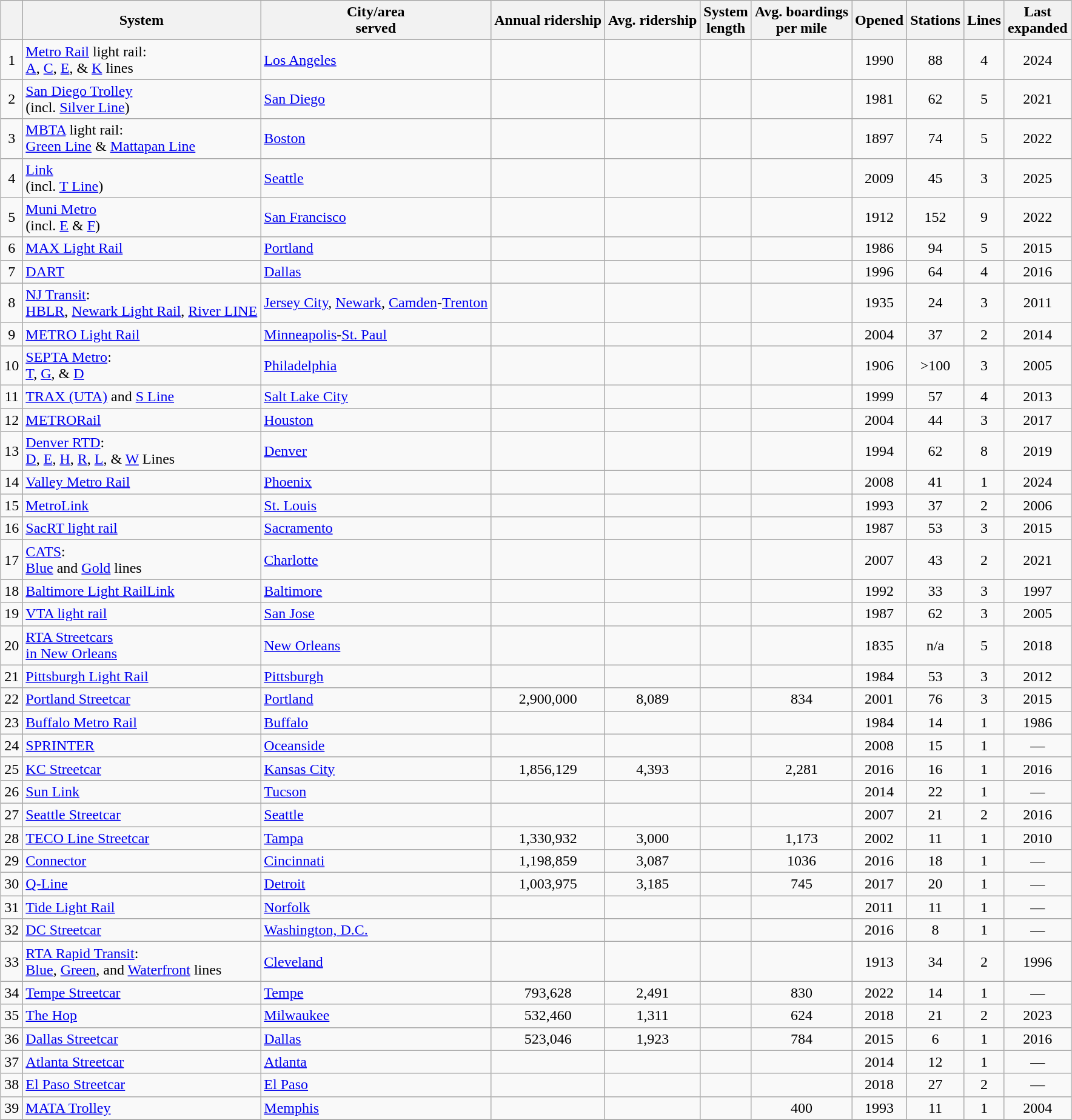<table class="wikitable sortable sticky-header" style="text-align:center; margin: 1em auto 1em auto;">
<tr>
<th></th>
<th>System</th>
<th>City/area<br>served</th>
<th>Annual ridership </th>
<th data-sort-type="number">Avg. ridership<br></th>
<th data-sort-type="number">System<br>length</th>
<th>Avg. boardings<br>per mile </th>
<th>Opened</th>
<th data-sort-type="number">Stations</th>
<th data-sort-type="number">Lines</th>
<th>Last<br>expanded</th>
</tr>
<tr>
<td>1</td>
<td style="text-align:left;"><a href='#'>Metro Rail</a> light rail:<br><a href='#'>A</a>, <a href='#'>C</a>, <a href='#'>E</a>, & <a href='#'>K</a> lines</td>
<td style="text-align:left;"><a href='#'>Los Angeles</a></td>
<td></td>
<td></td>
<td></td>
<td></td>
<td>1990</td>
<td>88</td>
<td>4</td>
<td>2024</td>
</tr>
<tr>
<td>2</td>
<td style="text-align:left;"><a href='#'>San Diego Trolley</a><br>(incl. <a href='#'>Silver Line</a>)</td>
<td style="text-align:left;"><a href='#'>San Diego</a></td>
<td></td>
<td></td>
<td></td>
<td></td>
<td>1981</td>
<td>62</td>
<td>5</td>
<td>2021</td>
</tr>
<tr>
<td>3</td>
<td style="text-align:left;"><a href='#'>MBTA</a> light rail:<br><a href='#'>Green Line</a> & <a href='#'>Mattapan Line</a></td>
<td style="text-align:left;"><a href='#'>Boston</a></td>
<td></td>
<td></td>
<td></td>
<td></td>
<td>1897</td>
<td>74</td>
<td>5</td>
<td>2022</td>
</tr>
<tr>
<td>4</td>
<td style="text-align:left;"><a href='#'>Link</a><br>(incl. <a href='#'>T Line</a>)</td>
<td style="text-align:left;"><a href='#'>Seattle</a></td>
<td></td>
<td></td>
<td></td>
<td></td>
<td>2009</td>
<td>45</td>
<td>3</td>
<td>2025</td>
</tr>
<tr>
<td>5</td>
<td style="text-align:left;"><a href='#'>Muni Metro</a> <br>(incl. <a href='#'>E</a> & <a href='#'>F</a>)</td>
<td style="text-align:left;"><a href='#'>San Francisco</a></td>
<td></td>
<td></td>
<td></td>
<td></td>
<td>1912</td>
<td>152</td>
<td>9</td>
<td>2022</td>
</tr>
<tr>
<td>6</td>
<td style="text-align:left;"><a href='#'>MAX Light Rail</a></td>
<td style="text-align:left;"><a href='#'>Portland</a></td>
<td></td>
<td></td>
<td></td>
<td></td>
<td>1986</td>
<td>94</td>
<td>5</td>
<td>2015</td>
</tr>
<tr>
<td>7</td>
<td style="text-align:left;"><a href='#'>DART</a></td>
<td style="text-align:left;"><a href='#'>Dallas</a></td>
<td></td>
<td></td>
<td></td>
<td></td>
<td>1996</td>
<td>64</td>
<td>4</td>
<td>2016</td>
</tr>
<tr>
<td>8</td>
<td style="text-align:left;"><a href='#'>NJ Transit</a>:<br><a href='#'>HBLR</a>, <a href='#'>Newark Light Rail</a>, <a href='#'>River LINE</a></td>
<td style="text-align:left;"><a href='#'>Jersey City</a>, <a href='#'>Newark</a>, <a href='#'>Camden</a>-<a href='#'>Trenton</a></td>
<td></td>
<td></td>
<td></td>
<td></td>
<td>1935</td>
<td>24</td>
<td>3</td>
<td>2011</td>
</tr>
<tr>
<td>9</td>
<td style="text-align:left;"><a href='#'>METRO Light Rail</a></td>
<td style="text-align:left;"><a href='#'>Minneapolis</a>-<a href='#'>St. Paul</a></td>
<td></td>
<td></td>
<td></td>
<td></td>
<td>2004</td>
<td>37</td>
<td>2</td>
<td>2014</td>
</tr>
<tr>
<td>10</td>
<td style="text-align:left;"><a href='#'>SEPTA Metro</a>:<br><a href='#'>T</a>, <a href='#'>G</a>, & <a href='#'>D</a></td>
<td style="text-align:left;"><a href='#'>Philadelphia</a></td>
<td></td>
<td></td>
<td></td>
<td></td>
<td>1906</td>
<td>>100</td>
<td>3</td>
<td>2005</td>
</tr>
<tr>
<td>11</td>
<td style="text-align:left;"><a href='#'>TRAX (UTA)</a> and <a href='#'>S Line</a></td>
<td style="text-align:left;"><a href='#'>Salt Lake City</a></td>
<td></td>
<td></td>
<td></td>
<td></td>
<td>1999</td>
<td>57</td>
<td>4</td>
<td>2013 </td>
</tr>
<tr>
<td>12</td>
<td style="text-align:left;"><a href='#'>METRORail</a></td>
<td style="text-align:left;"><a href='#'>Houston</a></td>
<td></td>
<td></td>
<td></td>
<td></td>
<td>2004</td>
<td>44</td>
<td>3</td>
<td>2017</td>
</tr>
<tr>
<td>13</td>
<td style="text-align:left;"><a href='#'>Denver RTD</a>:<br><a href='#'>D</a>,  <a href='#'>E</a>,  <a href='#'>H</a>,  <a href='#'>R</a>, <a href='#'>L</a>, & <a href='#'>W</a> Lines</td>
<td style="text-align:left;"><a href='#'>Denver</a></td>
<td></td>
<td></td>
<td></td>
<td></td>
<td>1994</td>
<td>62</td>
<td>8</td>
<td>2019</td>
</tr>
<tr>
<td>14</td>
<td style="text-align:left;"><a href='#'>Valley Metro Rail</a></td>
<td style="text-align:left;"><a href='#'>Phoenix</a></td>
<td></td>
<td></td>
<td></td>
<td></td>
<td>2008</td>
<td>41</td>
<td>1</td>
<td>2024</td>
</tr>
<tr>
<td>15</td>
<td style="text-align:left;"><a href='#'>MetroLink</a></td>
<td style="text-align:left;"><a href='#'>St. Louis</a></td>
<td></td>
<td></td>
<td></td>
<td></td>
<td>1993</td>
<td>37</td>
<td>2</td>
<td>2006</td>
</tr>
<tr>
<td>16</td>
<td style="text-align:left;"><a href='#'>SacRT light rail</a></td>
<td style="text-align:left;"><a href='#'>Sacramento</a></td>
<td></td>
<td></td>
<td></td>
<td></td>
<td>1987</td>
<td>53</td>
<td>3</td>
<td>2015</td>
</tr>
<tr>
<td>17</td>
<td style="text-align:left;"><a href='#'>CATS</a>:<br><a href='#'>Blue</a> and <a href='#'>Gold</a> lines</td>
<td style="text-align:left;"><a href='#'>Charlotte</a></td>
<td></td>
<td></td>
<td></td>
<td></td>
<td>2007</td>
<td>43</td>
<td>2</td>
<td>2021</td>
</tr>
<tr>
<td>18</td>
<td style="text-align:left;"><a href='#'>Baltimore Light RailLink</a></td>
<td style="text-align:left;"><a href='#'>Baltimore</a></td>
<td></td>
<td></td>
<td></td>
<td></td>
<td>1992</td>
<td>33</td>
<td>3</td>
<td>1997</td>
</tr>
<tr>
<td>19</td>
<td style="text-align:left;"><a href='#'>VTA light rail</a></td>
<td style="text-align:left;"><a href='#'>San Jose</a></td>
<td></td>
<td></td>
<td></td>
<td></td>
<td>1987</td>
<td>62</td>
<td>3</td>
<td>2005</td>
</tr>
<tr>
<td>20</td>
<td style="text-align:left;"><a href='#'>RTA Streetcars<br>in New Orleans</a></td>
<td style="text-align:left;"><a href='#'>New Orleans</a></td>
<td></td>
<td></td>
<td></td>
<td></td>
<td>1835</td>
<td>n/a</td>
<td>5</td>
<td>2018</td>
</tr>
<tr>
<td>21</td>
<td style="text-align:left;"><a href='#'>Pittsburgh Light Rail</a></td>
<td style="text-align:left;"><a href='#'>Pittsburgh</a></td>
<td></td>
<td></td>
<td></td>
<td></td>
<td>1984</td>
<td>53</td>
<td>3</td>
<td>2012</td>
</tr>
<tr>
<td>22</td>
<td style="text-align:left;"><a href='#'>Portland Streetcar</a></td>
<td style="text-align:left;"><a href='#'>Portland</a></td>
<td>2,900,000</td>
<td>8,089</td>
<td></td>
<td>834</td>
<td>2001</td>
<td>76</td>
<td>3</td>
<td>2015</td>
</tr>
<tr>
<td>23</td>
<td style="text-align:left;"><a href='#'>Buffalo Metro Rail</a></td>
<td style="text-align:left;"><a href='#'>Buffalo</a></td>
<td></td>
<td></td>
<td></td>
<td></td>
<td>1984</td>
<td>14</td>
<td>1</td>
<td>1986</td>
</tr>
<tr>
<td>24</td>
<td style="text-align:left;"><a href='#'>SPRINTER</a></td>
<td style="text-align:left;"><a href='#'>Oceanside</a></td>
<td></td>
<td></td>
<td></td>
<td></td>
<td>2008</td>
<td>15</td>
<td>1</td>
<td>—</td>
</tr>
<tr>
<td>25</td>
<td style="text-align:left;"><a href='#'>KC Streetcar</a></td>
<td style="text-align:left;"><a href='#'>Kansas City</a></td>
<td>1,856,129</td>
<td>4,393</td>
<td></td>
<td>2,281</td>
<td>2016</td>
<td>16</td>
<td>1</td>
<td>2016</td>
</tr>
<tr>
<td>26</td>
<td style="text-align:left;"><a href='#'>Sun Link</a></td>
<td style="text-align:left;"><a href='#'>Tucson</a></td>
<td></td>
<td></td>
<td></td>
<td></td>
<td>2014</td>
<td>22</td>
<td>1</td>
<td>—</td>
</tr>
<tr>
<td>27</td>
<td style="text-align:left;"><a href='#'>Seattle Streetcar</a></td>
<td style="text-align:left;"><a href='#'>Seattle</a></td>
<td></td>
<td></td>
<td></td>
<td></td>
<td>2007</td>
<td>21</td>
<td>2</td>
<td>2016</td>
</tr>
<tr>
<td>28</td>
<td style="text-align:left;"><a href='#'>TECO Line Streetcar</a></td>
<td style="text-align:left;"><a href='#'>Tampa</a></td>
<td>1,330,932 </td>
<td>3,000</td>
<td></td>
<td>1,173</td>
<td>2002</td>
<td>11</td>
<td>1</td>
<td>2010</td>
</tr>
<tr>
<td>29</td>
<td style="text-align:left;"><a href='#'>Connector</a></td>
<td style="text-align:left;"><a href='#'>Cincinnati</a></td>
<td>1,198,859</td>
<td>3,087</td>
<td></td>
<td>1036</td>
<td>2016</td>
<td>18</td>
<td>1</td>
<td>—</td>
</tr>
<tr>
<td>30</td>
<td style="text-align:left;"><a href='#'>Q-Line</a></td>
<td style="text-align:left;"><a href='#'>Detroit</a></td>
<td>1,003,975</td>
<td>3,185</td>
<td></td>
<td>745</td>
<td>2017</td>
<td>20</td>
<td>1</td>
<td>—</td>
</tr>
<tr>
<td>31</td>
<td style="text-align:left;"><a href='#'>Tide Light Rail</a></td>
<td style="text-align:left;"><a href='#'>Norfolk</a></td>
<td></td>
<td></td>
<td></td>
<td></td>
<td>2011</td>
<td>11</td>
<td>1</td>
<td>—</td>
</tr>
<tr>
<td>32</td>
<td style="text-align:left;"><a href='#'>DC Streetcar</a></td>
<td style="text-align:left;"><a href='#'>Washington, D.C.</a></td>
<td></td>
<td></td>
<td></td>
<td></td>
<td>2016</td>
<td>8</td>
<td>1</td>
<td>—</td>
</tr>
<tr>
<td>33</td>
<td style="text-align:left;"><a href='#'>RTA Rapid Transit</a>:<br><a href='#'>Blue</a>, <a href='#'>Green</a>, and <a href='#'>Waterfront</a> lines</td>
<td style="text-align:left;"><a href='#'>Cleveland</a></td>
<td></td>
<td></td>
<td></td>
<td></td>
<td>1913</td>
<td>34</td>
<td>2</td>
<td>1996</td>
</tr>
<tr>
<td>34</td>
<td style="text-align:left;"><a href='#'>Tempe Streetcar</a></td>
<td style="text-align:left;"><a href='#'>Tempe</a></td>
<td>793,628</td>
<td>2,491</td>
<td></td>
<td>830</td>
<td>2022</td>
<td>14</td>
<td>1</td>
<td>—</td>
</tr>
<tr>
<td>35</td>
<td style="text-align:left;"><a href='#'>The Hop</a></td>
<td style="text-align:left;"><a href='#'>Milwaukee</a></td>
<td>532,460</td>
<td>1,311</td>
<td></td>
<td>624</td>
<td>2018</td>
<td>21</td>
<td>2</td>
<td>2023</td>
</tr>
<tr>
<td>36</td>
<td style="text-align:left;"><a href='#'>Dallas Streetcar</a></td>
<td style="text-align:left;"><a href='#'>Dallas</a></td>
<td>523,046</td>
<td>1,923</td>
<td></td>
<td>784</td>
<td>2015</td>
<td>6</td>
<td>1</td>
<td>2016</td>
</tr>
<tr>
<td>37</td>
<td style="text-align:left;"><a href='#'>Atlanta Streetcar</a></td>
<td style="text-align:left;"><a href='#'>Atlanta</a></td>
<td></td>
<td></td>
<td></td>
<td></td>
<td>2014</td>
<td>12</td>
<td>1</td>
<td>—</td>
</tr>
<tr>
<td>38</td>
<td style="text-align:left;"><a href='#'>El Paso Streetcar</a></td>
<td style="text-align:left;"><a href='#'>El Paso</a></td>
<td></td>
<td></td>
<td></td>
<td></td>
<td>2018</td>
<td>27</td>
<td>2</td>
<td>—</td>
</tr>
<tr>
<td>39</td>
<td style="text-align:left;"><a href='#'>MATA Trolley</a></td>
<td style="text-align:left;"><a href='#'>Memphis</a></td>
<td></td>
<td></td>
<td></td>
<td>400</td>
<td>1993</td>
<td>11</td>
<td>1</td>
<td>2004</td>
</tr>
<tr>
</tr>
</table>
